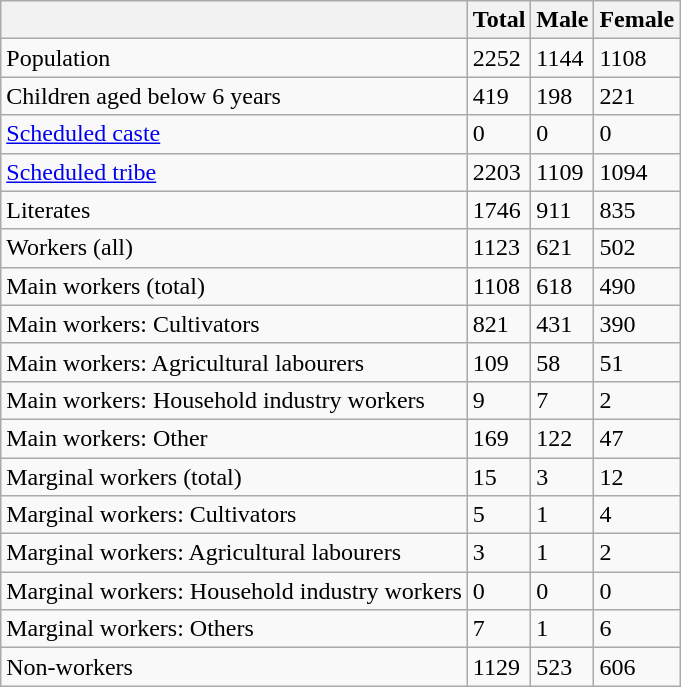<table class="wikitable sortable">
<tr>
<th></th>
<th>Total</th>
<th>Male</th>
<th>Female</th>
</tr>
<tr>
<td>Population</td>
<td>2252</td>
<td>1144</td>
<td>1108</td>
</tr>
<tr>
<td>Children aged below 6 years</td>
<td>419</td>
<td>198</td>
<td>221</td>
</tr>
<tr>
<td><a href='#'>Scheduled caste</a></td>
<td>0</td>
<td>0</td>
<td>0</td>
</tr>
<tr>
<td><a href='#'>Scheduled tribe</a></td>
<td>2203</td>
<td>1109</td>
<td>1094</td>
</tr>
<tr>
<td>Literates</td>
<td>1746</td>
<td>911</td>
<td>835</td>
</tr>
<tr>
<td>Workers (all)</td>
<td>1123</td>
<td>621</td>
<td>502</td>
</tr>
<tr>
<td>Main workers (total)</td>
<td>1108</td>
<td>618</td>
<td>490</td>
</tr>
<tr>
<td>Main workers: Cultivators</td>
<td>821</td>
<td>431</td>
<td>390</td>
</tr>
<tr>
<td>Main workers: Agricultural labourers</td>
<td>109</td>
<td>58</td>
<td>51</td>
</tr>
<tr>
<td>Main workers: Household industry workers</td>
<td>9</td>
<td>7</td>
<td>2</td>
</tr>
<tr>
<td>Main workers: Other</td>
<td>169</td>
<td>122</td>
<td>47</td>
</tr>
<tr>
<td>Marginal workers (total)</td>
<td>15</td>
<td>3</td>
<td>12</td>
</tr>
<tr>
<td>Marginal workers: Cultivators</td>
<td>5</td>
<td>1</td>
<td>4</td>
</tr>
<tr>
<td>Marginal workers: Agricultural labourers</td>
<td>3</td>
<td>1</td>
<td>2</td>
</tr>
<tr>
<td>Marginal workers: Household industry workers</td>
<td>0</td>
<td>0</td>
<td>0</td>
</tr>
<tr>
<td>Marginal workers: Others</td>
<td>7</td>
<td>1</td>
<td>6</td>
</tr>
<tr>
<td>Non-workers</td>
<td>1129</td>
<td>523</td>
<td>606</td>
</tr>
</table>
